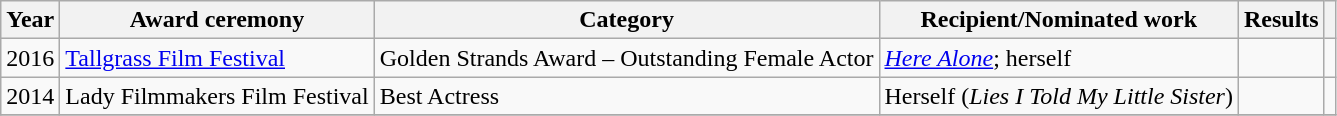<table class="wikitable">
<tr>
<th>Year</th>
<th>Award ceremony</th>
<th>Category</th>
<th>Recipient/Nominated work</th>
<th>Results</th>
<th></th>
</tr>
<tr>
<td>2016</td>
<td><a href='#'>Tallgrass Film Festival</a></td>
<td>Golden Strands Award – Outstanding Female Actor</td>
<td><em><a href='#'>Here Alone</a></em>; herself</td>
<td></td>
<td></td>
</tr>
<tr>
<td>2014</td>
<td>Lady Filmmakers Film Festival</td>
<td>Best Actress</td>
<td>Herself (<em>Lies I Told My Little Sister</em>)</td>
<td></td>
<td></td>
</tr>
<tr>
</tr>
</table>
